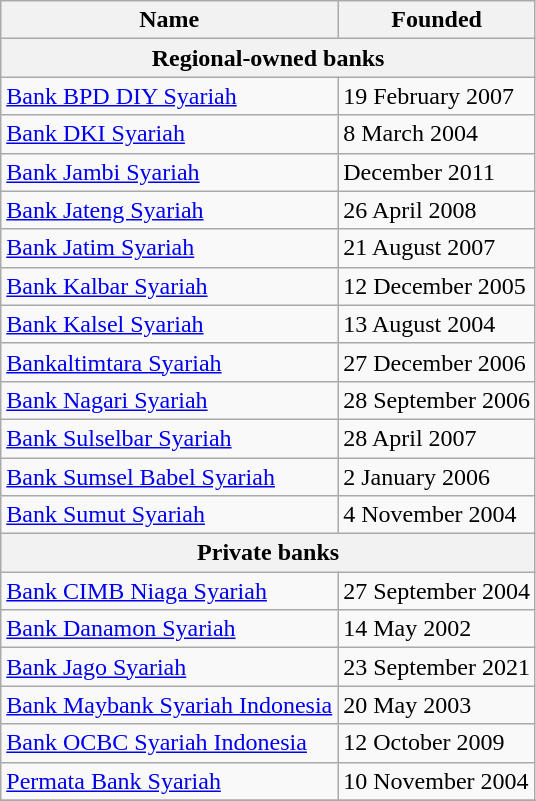<table class="wikitable" border="1" class="wikitable sortable">
<tr>
<th>Name</th>
<th>Founded</th>
</tr>
<tr>
<th colspan=4>Regional-owned banks</th>
</tr>
<tr>
<td><a href='#'>Bank BPD DIY Syariah</a></td>
<td>19 February 2007</td>
</tr>
<tr>
<td><a href='#'>Bank DKI Syariah</a></td>
<td>8 March 2004</td>
</tr>
<tr>
<td><a href='#'>Bank Jambi Syariah</a></td>
<td>December 2011</td>
</tr>
<tr>
<td><a href='#'>Bank Jateng Syariah</a></td>
<td>26 April 2008</td>
</tr>
<tr>
<td><a href='#'>Bank Jatim Syariah</a></td>
<td>21 August 2007</td>
</tr>
<tr>
<td><a href='#'>Bank Kalbar Syariah</a></td>
<td>12 December 2005</td>
</tr>
<tr>
<td><a href='#'>Bank Kalsel Syariah</a></td>
<td>13 August 2004</td>
</tr>
<tr>
<td><a href='#'>Bankaltimtara Syariah</a></td>
<td>27 December 2006</td>
</tr>
<tr>
<td><a href='#'>Bank Nagari Syariah</a></td>
<td>28 September 2006</td>
</tr>
<tr>
<td><a href='#'>Bank Sulselbar Syariah</a></td>
<td>28 April 2007</td>
</tr>
<tr>
<td><a href='#'>Bank Sumsel Babel Syariah</a></td>
<td>2 January 2006</td>
</tr>
<tr>
<td><a href='#'>Bank Sumut Syariah</a></td>
<td>4 November 2004</td>
</tr>
<tr>
<th colspan=4>Private banks</th>
</tr>
<tr>
<td><a href='#'>Bank CIMB Niaga Syariah</a></td>
<td>27 September 2004</td>
</tr>
<tr>
<td><a href='#'>Bank Danamon Syariah</a></td>
<td>14 May 2002</td>
</tr>
<tr>
<td><a href='#'>Bank Jago Syariah</a></td>
<td>23 September 2021</td>
</tr>
<tr>
<td><a href='#'>Bank Maybank Syariah Indonesia</a></td>
<td>20 May 2003</td>
</tr>
<tr>
<td><a href='#'>Bank OCBC Syariah Indonesia</a></td>
<td>12 October 2009</td>
</tr>
<tr>
<td><a href='#'>Permata Bank Syariah</a></td>
<td>10 November 2004</td>
</tr>
<tr>
</tr>
</table>
